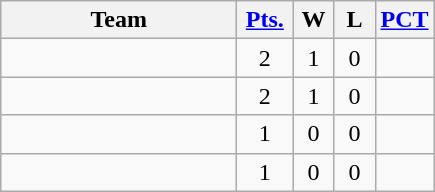<table class=wikitable>
<tr align=center>
<th width=150px>Team</th>
<th width=30px><a href='#'>Pts.</a></th>
<th width=20px>W</th>
<th width=20px>L</th>
<th><a href='#'>PCT</a></th>
</tr>
<tr align=center>
<td align=left></td>
<td>2</td>
<td>1</td>
<td>0</td>
<td></td>
</tr>
<tr align=center>
<td align=left></td>
<td>2</td>
<td>1</td>
<td>0</td>
<td></td>
</tr>
<tr align=center>
<td align=left></td>
<td>1</td>
<td>0</td>
<td>0</td>
<td></td>
</tr>
<tr align=center>
<td align=left></td>
<td>1</td>
<td>0</td>
<td>0</td>
<td></td>
</tr>
</table>
